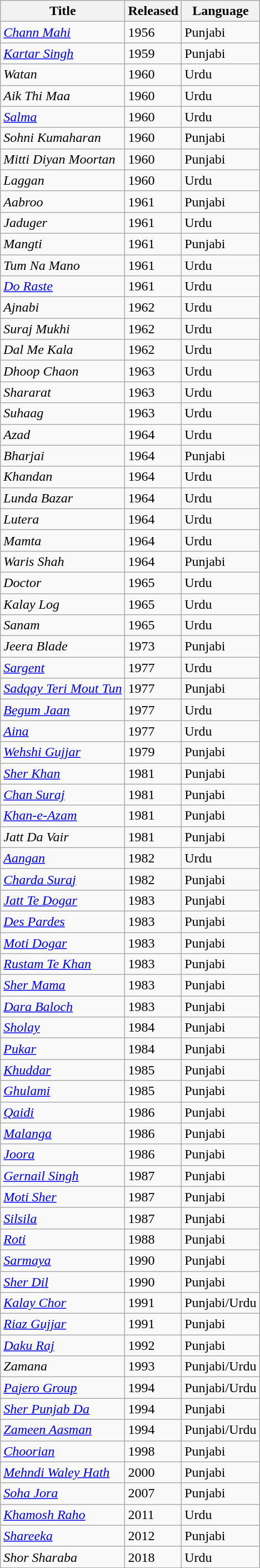<table class="wikitable">
<tr>
<th>Title</th>
<th>Released</th>
<th>Language</th>
</tr>
<tr>
<td><em><a href='#'>Chann Mahi</a></em></td>
<td>1956</td>
<td>Punjabi</td>
</tr>
<tr>
<td><em><a href='#'>Kartar Singh</a></em></td>
<td>1959</td>
<td>Punjabi</td>
</tr>
<tr>
<td><em>Watan</em></td>
<td>1960</td>
<td>Urdu</td>
</tr>
<tr>
<td><em>Aik Thi Maa</em></td>
<td>1960</td>
<td>Urdu</td>
</tr>
<tr>
<td><em><a href='#'>Salma</a></em></td>
<td>1960</td>
<td>Urdu</td>
</tr>
<tr>
<td><em>Sohni Kumaharan</em></td>
<td>1960</td>
<td>Punjabi</td>
</tr>
<tr>
<td><em>Mitti Diyan Moortan</em></td>
<td>1960</td>
<td>Punjabi</td>
</tr>
<tr>
<td><em>Laggan</em></td>
<td>1960</td>
<td>Urdu</td>
</tr>
<tr>
<td><em>Aabroo</em></td>
<td>1961</td>
<td>Punjabi</td>
</tr>
<tr>
<td><em>Jaduger</em></td>
<td>1961</td>
<td>Urdu</td>
</tr>
<tr>
<td><em>Mangti</em></td>
<td>1961</td>
<td>Punjabi</td>
</tr>
<tr>
<td><em>Tum Na Mano</em></td>
<td>1961</td>
<td>Urdu</td>
</tr>
<tr>
<td><em><a href='#'>Do Raste</a></em></td>
<td>1961</td>
<td>Urdu</td>
</tr>
<tr>
<td><em>Ajnabi</em></td>
<td>1962</td>
<td>Urdu</td>
</tr>
<tr>
<td><em>Suraj Mukhi</em></td>
<td>1962</td>
<td>Urdu</td>
</tr>
<tr>
<td><em>Dal Me Kala</em></td>
<td>1962</td>
<td>Urdu</td>
</tr>
<tr>
<td><em>Dhoop Chaon</em></td>
<td>1963</td>
<td>Urdu</td>
</tr>
<tr>
<td><em>Shararat</em></td>
<td>1963</td>
<td>Urdu</td>
</tr>
<tr>
<td><em>Suhaag</em></td>
<td>1963</td>
<td>Urdu</td>
</tr>
<tr>
<td><em>Azad</em></td>
<td>1964</td>
<td>Urdu</td>
</tr>
<tr>
<td><em>Bharjai</em></td>
<td>1964</td>
<td>Punjabi</td>
</tr>
<tr>
<td><em>Khandan</em></td>
<td>1964</td>
<td>Urdu</td>
</tr>
<tr>
<td><em>Lunda Bazar</em></td>
<td>1964</td>
<td>Urdu</td>
</tr>
<tr>
<td><em>Lutera</em></td>
<td>1964</td>
<td>Urdu</td>
</tr>
<tr>
<td><em>Mamta</em></td>
<td>1964</td>
<td>Urdu</td>
</tr>
<tr>
<td><em>Waris Shah</em></td>
<td>1964</td>
<td>Punjabi</td>
</tr>
<tr>
<td><em>Doctor</em></td>
<td>1965</td>
<td>Urdu</td>
</tr>
<tr>
<td><em>Kalay Log</em></td>
<td>1965</td>
<td>Urdu</td>
</tr>
<tr>
<td><em>Sanam</em></td>
<td>1965</td>
<td>Urdu</td>
</tr>
<tr>
<td><em>Jeera Blade</em></td>
<td>1973</td>
<td>Punjabi</td>
</tr>
<tr>
<td><em><a href='#'>Sargent</a></em></td>
<td>1977</td>
<td>Urdu</td>
</tr>
<tr>
<td><em><a href='#'>Sadqay Teri Mout Tun</a></em></td>
<td>1977</td>
<td>Punjabi</td>
</tr>
<tr>
<td><em><a href='#'>Begum Jaan</a></em></td>
<td>1977</td>
<td>Urdu</td>
</tr>
<tr>
<td><em><a href='#'>Aina</a></em></td>
<td>1977</td>
<td>Urdu</td>
</tr>
<tr>
<td><em><a href='#'>Wehshi Gujjar</a></em></td>
<td>1979</td>
<td>Punjabi</td>
</tr>
<tr>
<td><em><a href='#'>Sher Khan</a></em></td>
<td>1981</td>
<td>Punjabi</td>
</tr>
<tr>
<td><em><a href='#'>Chan Suraj</a></em></td>
<td>1981</td>
<td>Punjabi</td>
</tr>
<tr>
<td><em><a href='#'>Khan-e-Azam</a></em></td>
<td>1981</td>
<td>Punjabi</td>
</tr>
<tr>
<td><em>Jatt Da Vair</em></td>
<td>1981</td>
<td>Punjabi</td>
</tr>
<tr>
<td><em><a href='#'>Aangan</a></em></td>
<td>1982</td>
<td>Urdu</td>
</tr>
<tr>
<td><em><a href='#'>Charda Suraj</a></em></td>
<td>1982</td>
<td>Punjabi</td>
</tr>
<tr>
<td><em><a href='#'>Jatt Te Dogar</a></em></td>
<td>1983</td>
<td>Punjabi</td>
</tr>
<tr>
<td><em><a href='#'>Des Pardes</a></em></td>
<td>1983</td>
<td>Punjabi</td>
</tr>
<tr>
<td><em><a href='#'>Moti Dogar</a></em></td>
<td>1983</td>
<td>Punjabi</td>
</tr>
<tr>
<td><em><a href='#'>Rustam Te Khan</a></em></td>
<td>1983</td>
<td>Punjabi</td>
</tr>
<tr>
<td><em><a href='#'>Sher Mama</a></em></td>
<td>1983</td>
<td>Punjabi</td>
</tr>
<tr>
<td><em><a href='#'>Dara Baloch</a></em></td>
<td>1983</td>
<td>Punjabi</td>
</tr>
<tr>
<td><em><a href='#'>Sholay</a></em></td>
<td>1984</td>
<td>Punjabi</td>
</tr>
<tr>
<td><em><a href='#'>Pukar</a></em></td>
<td>1984</td>
<td>Punjabi</td>
</tr>
<tr>
<td><em><a href='#'>Khuddar</a></em></td>
<td>1985</td>
<td>Punjabi</td>
</tr>
<tr>
<td><em><a href='#'>Ghulami</a></em></td>
<td>1985</td>
<td>Punjabi</td>
</tr>
<tr>
<td><em><a href='#'>Qaidi</a></em></td>
<td>1986</td>
<td>Punjabi</td>
</tr>
<tr>
<td><em><a href='#'>Malanga</a></em></td>
<td>1986</td>
<td>Punjabi</td>
</tr>
<tr>
<td><em><a href='#'>Joora</a></em></td>
<td>1986</td>
<td>Punjabi</td>
</tr>
<tr>
<td><em><a href='#'>Gernail Singh</a></em></td>
<td>1987</td>
<td>Punjabi</td>
</tr>
<tr>
<td><em><a href='#'>Moti Sher</a></em></td>
<td>1987</td>
<td>Punjabi</td>
</tr>
<tr>
<td><em><a href='#'>Silsila</a></em></td>
<td>1987</td>
<td>Punjabi</td>
</tr>
<tr>
<td><em><a href='#'>Roti</a></em></td>
<td>1988</td>
<td>Punjabi</td>
</tr>
<tr>
<td><em><a href='#'>Sarmaya</a></em></td>
<td>1990</td>
<td>Punjabi</td>
</tr>
<tr>
<td><em><a href='#'>Sher Dil</a></em></td>
<td>1990</td>
<td>Punjabi</td>
</tr>
<tr>
<td><em><a href='#'>Kalay Chor</a></em></td>
<td>1991</td>
<td>Punjabi/Urdu</td>
</tr>
<tr>
<td><em><a href='#'>Riaz Gujjar</a></em></td>
<td>1991</td>
<td>Punjabi</td>
</tr>
<tr>
<td><em><a href='#'>Daku Raj</a></em></td>
<td>1992</td>
<td>Punjabi</td>
</tr>
<tr>
<td><em>Zamana</em></td>
<td>1993</td>
<td>Punjabi/Urdu</td>
</tr>
<tr>
<td><em><a href='#'>Pajero Group</a></em></td>
<td>1994</td>
<td>Punjabi/Urdu</td>
</tr>
<tr>
<td><em><a href='#'>Sher Punjab Da</a></em></td>
<td>1994</td>
<td>Punjabi</td>
</tr>
<tr>
<td><em><a href='#'>Zameen Aasman</a></em></td>
<td>1994</td>
<td>Punjabi/Urdu</td>
</tr>
<tr>
<td><em><a href='#'>Choorian</a></em></td>
<td>1998</td>
<td>Punjabi</td>
</tr>
<tr>
<td><em><a href='#'>Mehndi Waley Hath</a></em></td>
<td>2000</td>
<td>Punjabi</td>
</tr>
<tr>
<td><em><a href='#'>Soha Jora</a></em></td>
<td>2007</td>
<td>Punjabi</td>
</tr>
<tr>
<td><em><a href='#'>Khamosh Raho</a></em></td>
<td>2011</td>
<td>Urdu</td>
</tr>
<tr>
<td><em><a href='#'>Shareeka</a></em></td>
<td>2012</td>
<td>Punjabi</td>
</tr>
<tr>
<td><em>Shor Sharaba</em></td>
<td>2018</td>
<td>Urdu</td>
</tr>
<tr>
</tr>
</table>
